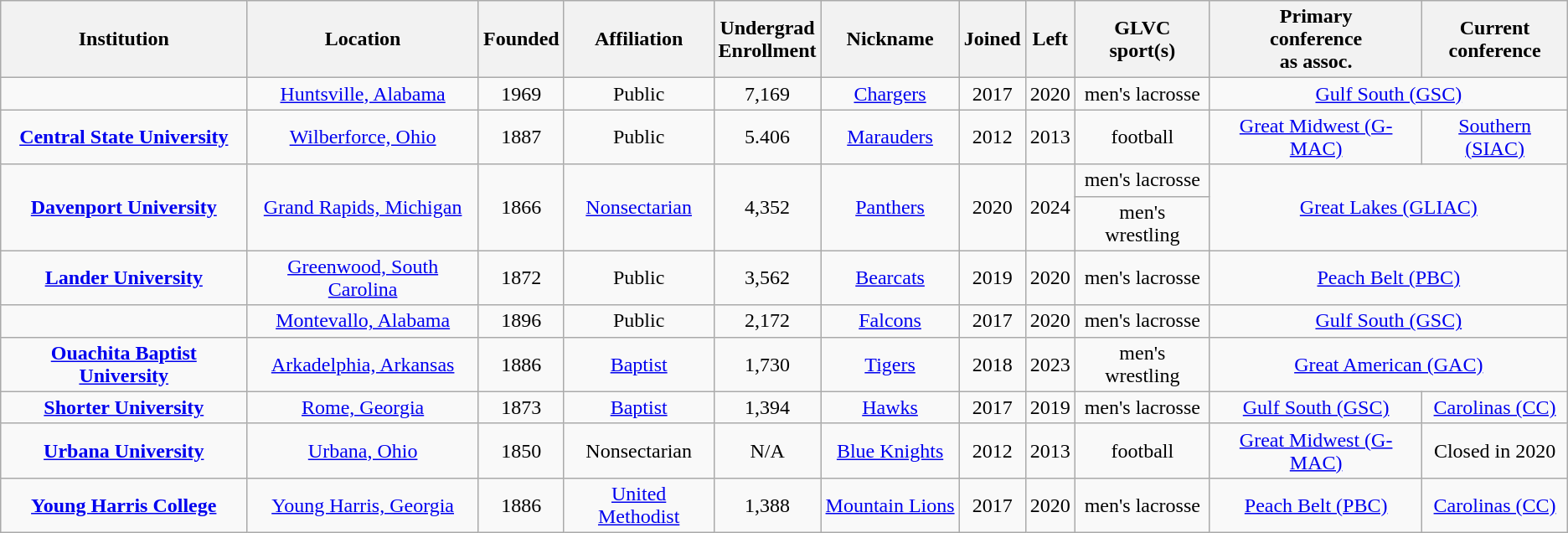<table class="wikitable sortable" style="text-align:center">
<tr>
<th scope="col">Institution</th>
<th scope="col">Location</th>
<th scope="col">Founded</th>
<th scope="col">Affiliation</th>
<th scope="col">Undergrad<br>Enrollment</th>
<th scope="col">Nickname</th>
<th scope="col">Joined</th>
<th scope="col">Left</th>
<th scope="col">GLVC<br>sport(s)</th>
<th scope="col">Primary<br>conference<br>as assoc.</th>
<th scope="col">Current<br>conference</th>
</tr>
<tr>
<td scope="row"></td>
<td><a href='#'>Huntsville, Alabama</a></td>
<td>1969</td>
<td>Public</td>
<td>7,169</td>
<td><a href='#'>Chargers</a></td>
<td>2017</td>
<td>2020</td>
<td nowrap>men's lacrosse</td>
<td colspan=2><a href='#'>Gulf South (GSC)</a></td>
</tr>
<tr>
<td scope="row"><strong><a href='#'>Central State University</a></strong></td>
<td><a href='#'>Wilberforce, Ohio</a></td>
<td>1887</td>
<td>Public</td>
<td>5.406</td>
<td><a href='#'>Marauders</a></td>
<td>2012</td>
<td>2013</td>
<td>football</td>
<td><a href='#'>Great Midwest (G-MAC)</a></td>
<td><a href='#'>Southern (SIAC)</a></td>
</tr>
<tr>
<td rowspan="2"><strong><a href='#'>Davenport University</a></strong></td>
<td rowspan="2"><a href='#'>Grand Rapids, Michigan</a></td>
<td rowspan="2">1866</td>
<td rowspan="2"><a href='#'>Nonsectarian</a></td>
<td rowspan="2">4,352</td>
<td rowspan="2"><a href='#'>Panthers</a></td>
<td rowspan="2">2020</td>
<td rowspan="2">2024</td>
<td>men's lacrosse</td>
<td rowspan="2" colspan="2"><a href='#'>Great Lakes (GLIAC)</a></td>
</tr>
<tr>
<td>men's wrestling</td>
</tr>
<tr>
<td><strong><a href='#'>Lander University</a></strong></td>
<td><a href='#'>Greenwood, South Carolina</a></td>
<td>1872</td>
<td>Public</td>
<td>3,562</td>
<td><a href='#'>Bearcats</a></td>
<td>2019</td>
<td>2020</td>
<td>men's lacrosse</td>
<td colspan=2><a href='#'>Peach Belt (PBC)</a></td>
</tr>
<tr>
<td scope="row"></td>
<td><a href='#'>Montevallo, Alabama</a></td>
<td>1896</td>
<td>Public</td>
<td>2,172</td>
<td><a href='#'>Falcons</a></td>
<td>2017</td>
<td>2020</td>
<td>men's lacrosse</td>
<td colspan=2><a href='#'>Gulf South (GSC)</a></td>
</tr>
<tr>
<td scope="row"><strong><a href='#'>Ouachita Baptist University</a></strong></td>
<td><a href='#'>Arkadelphia, Arkansas</a></td>
<td>1886</td>
<td><a href='#'>Baptist</a></td>
<td>1,730</td>
<td><a href='#'>Tigers</a></td>
<td>2018</td>
<td>2023</td>
<td>men's wrestling</td>
<td colspan=2><a href='#'>Great American (GAC)</a></td>
</tr>
<tr>
<td scope="row"><strong><a href='#'>Shorter University</a></strong></td>
<td><a href='#'>Rome, Georgia</a></td>
<td>1873</td>
<td><a href='#'>Baptist</a></td>
<td>1,394</td>
<td><a href='#'>Hawks</a></td>
<td>2017</td>
<td>2019</td>
<td>men's lacrosse</td>
<td><a href='#'>Gulf South (GSC)</a></td>
<td><a href='#'>Carolinas (CC)</a></td>
</tr>
<tr>
<td scope="row"><strong><a href='#'>Urbana University</a></strong></td>
<td><a href='#'>Urbana, Ohio</a></td>
<td>1850</td>
<td>Nonsectarian</td>
<td>N/A</td>
<td><a href='#'>Blue Knights</a></td>
<td>2012</td>
<td>2013</td>
<td>football</td>
<td><a href='#'>Great Midwest (G-MAC)</a></td>
<td>Closed in 2020</td>
</tr>
<tr>
<td scope="row"><strong><a href='#'>Young Harris College</a></strong></td>
<td><a href='#'>Young Harris, Georgia</a></td>
<td>1886</td>
<td><a href='#'>United Methodist</a></td>
<td>1,388</td>
<td nowrap><a href='#'>Mountain Lions</a></td>
<td>2017</td>
<td>2020</td>
<td>men's lacrosse</td>
<td><a href='#'>Peach Belt (PBC)</a></td>
<td><a href='#'>Carolinas (CC)</a></td>
</tr>
</table>
